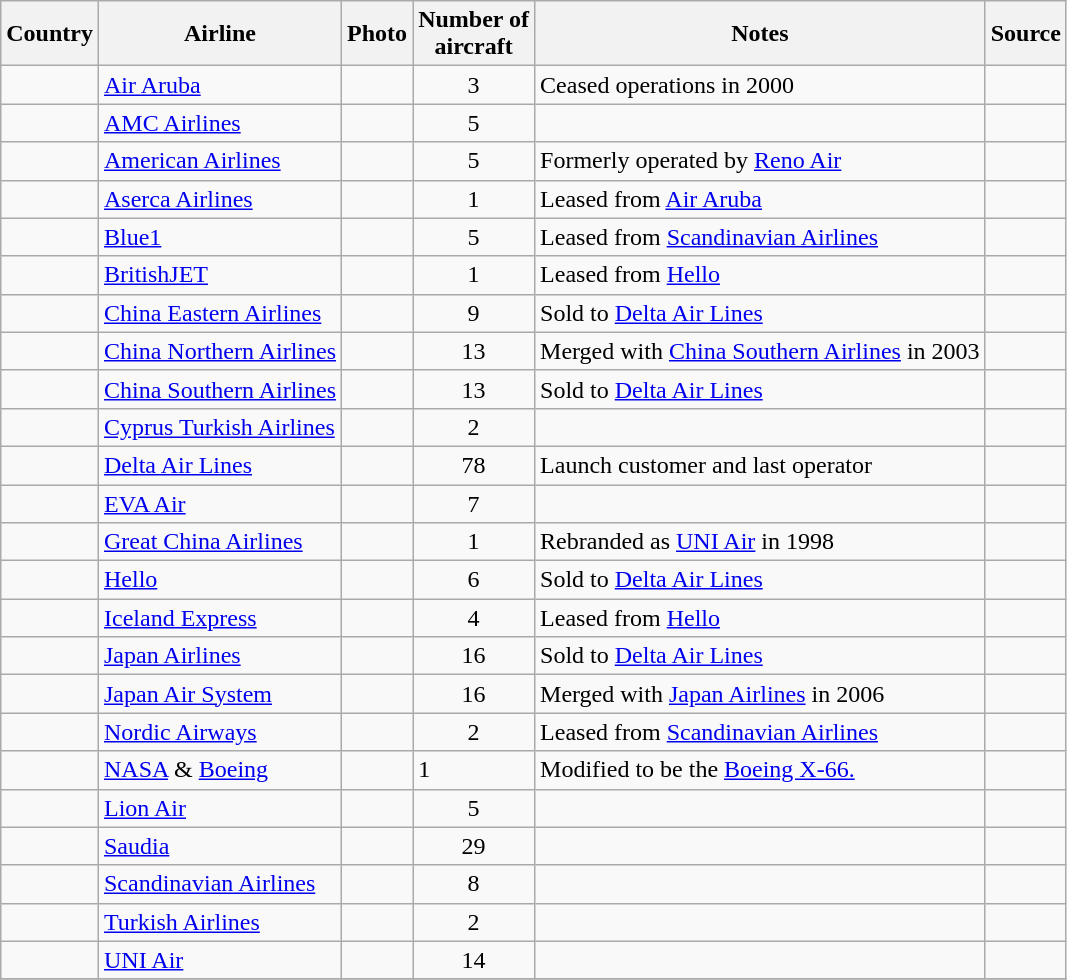<table class="wikitable sortable">
<tr>
<th>Country</th>
<th>Airline</th>
<th class="unsortable">Photo</th>
<th>Number of <br> aircraft</th>
<th>Notes</th>
<th class="unsortable">Source</th>
</tr>
<tr>
<td></td>
<td><a href='#'>Air Aruba</a></td>
<td></td>
<td align=center>3</td>
<td>Ceased operations in 2000</td>
<td></td>
</tr>
<tr>
<td></td>
<td><a href='#'>AMC Airlines</a></td>
<td></td>
<td align=center>5</td>
<td></td>
<td></td>
</tr>
<tr>
<td></td>
<td><a href='#'>American Airlines</a></td>
<td></td>
<td align=center>5</td>
<td>Formerly operated by <a href='#'>Reno Air</a></td>
<td></td>
</tr>
<tr>
<td></td>
<td><a href='#'>Aserca Airlines</a></td>
<td></td>
<td align=center>1</td>
<td>Leased from <a href='#'>Air Aruba</a></td>
<td></td>
</tr>
<tr>
<td></td>
<td><a href='#'>Blue1</a></td>
<td></td>
<td align=center>5</td>
<td>Leased from <a href='#'>Scandinavian Airlines</a></td>
<td></td>
</tr>
<tr>
<td></td>
<td><a href='#'>BritishJET</a></td>
<td></td>
<td align=center>1</td>
<td>Leased from <a href='#'>Hello</a></td>
<td></td>
</tr>
<tr>
<td></td>
<td><a href='#'>China Eastern Airlines</a></td>
<td></td>
<td align=center>9</td>
<td>Sold to <a href='#'>Delta Air Lines</a></td>
<td></td>
</tr>
<tr>
<td></td>
<td><a href='#'>China Northern Airlines</a></td>
<td></td>
<td align=center>13</td>
<td>Merged with <a href='#'>China Southern Airlines</a> in 2003</td>
<td></td>
</tr>
<tr>
<td></td>
<td><a href='#'>China Southern Airlines</a></td>
<td></td>
<td align=center>13</td>
<td>Sold to <a href='#'>Delta Air Lines</a></td>
<td></td>
</tr>
<tr>
<td></td>
<td><a href='#'>Cyprus Turkish Airlines</a></td>
<td></td>
<td align=center>2</td>
<td></td>
<td></td>
</tr>
<tr>
<td></td>
<td><a href='#'>Delta Air Lines</a></td>
<td></td>
<td align=center>78</td>
<td>Launch customer and last operator</td>
<td></td>
</tr>
<tr>
<td></td>
<td><a href='#'>EVA Air</a></td>
<td></td>
<td align=center>7</td>
<td></td>
<td></td>
</tr>
<tr>
<td></td>
<td><a href='#'>Great China Airlines</a></td>
<td></td>
<td align=center>1</td>
<td>Rebranded as <a href='#'>UNI Air</a> in 1998</td>
<td></td>
</tr>
<tr>
<td></td>
<td><a href='#'>Hello</a></td>
<td></td>
<td align=center>6</td>
<td>Sold to <a href='#'>Delta Air Lines</a></td>
<td></td>
</tr>
<tr>
<td></td>
<td><a href='#'>Iceland Express</a></td>
<td></td>
<td align=center>4</td>
<td>Leased from <a href='#'>Hello</a></td>
<td></td>
</tr>
<tr>
<td></td>
<td><a href='#'>Japan Airlines</a></td>
<td></td>
<td align=center>16</td>
<td>Sold to <a href='#'>Delta Air Lines</a></td>
<td></td>
</tr>
<tr>
<td></td>
<td><a href='#'>Japan Air System</a></td>
<td></td>
<td align=center>16</td>
<td>Merged with <a href='#'>Japan Airlines</a> in 2006</td>
<td></td>
</tr>
<tr>
<td></td>
<td><a href='#'>Nordic Airways</a></td>
<td></td>
<td align=center>2</td>
<td>Leased from <a href='#'>Scandinavian Airlines</a></td>
<td></td>
</tr>
<tr>
<td></td>
<td><a href='#'>NASA</a> & <a href='#'>Boeing</a></td>
<td></td>
<td>1</td>
<td>Modified to be the <a href='#'>Boeing X-66.</a></td>
<td></td>
</tr>
<tr>
<td></td>
<td><a href='#'>Lion Air</a></td>
<td></td>
<td align=center>5</td>
<td></td>
<td></td>
</tr>
<tr>
<td></td>
<td><a href='#'>Saudia</a></td>
<td></td>
<td align=center>29</td>
<td></td>
<td></td>
</tr>
<tr>
<td></td>
<td><a href='#'>Scandinavian Airlines</a></td>
<td></td>
<td align=center>8</td>
<td></td>
<td></td>
</tr>
<tr>
<td></td>
<td><a href='#'>Turkish Airlines</a></td>
<td></td>
<td align=center>2</td>
<td></td>
<td></td>
</tr>
<tr>
<td></td>
<td><a href='#'>UNI Air</a></td>
<td></td>
<td align=center>14</td>
<td></td>
<td></td>
</tr>
<tr>
</tr>
</table>
